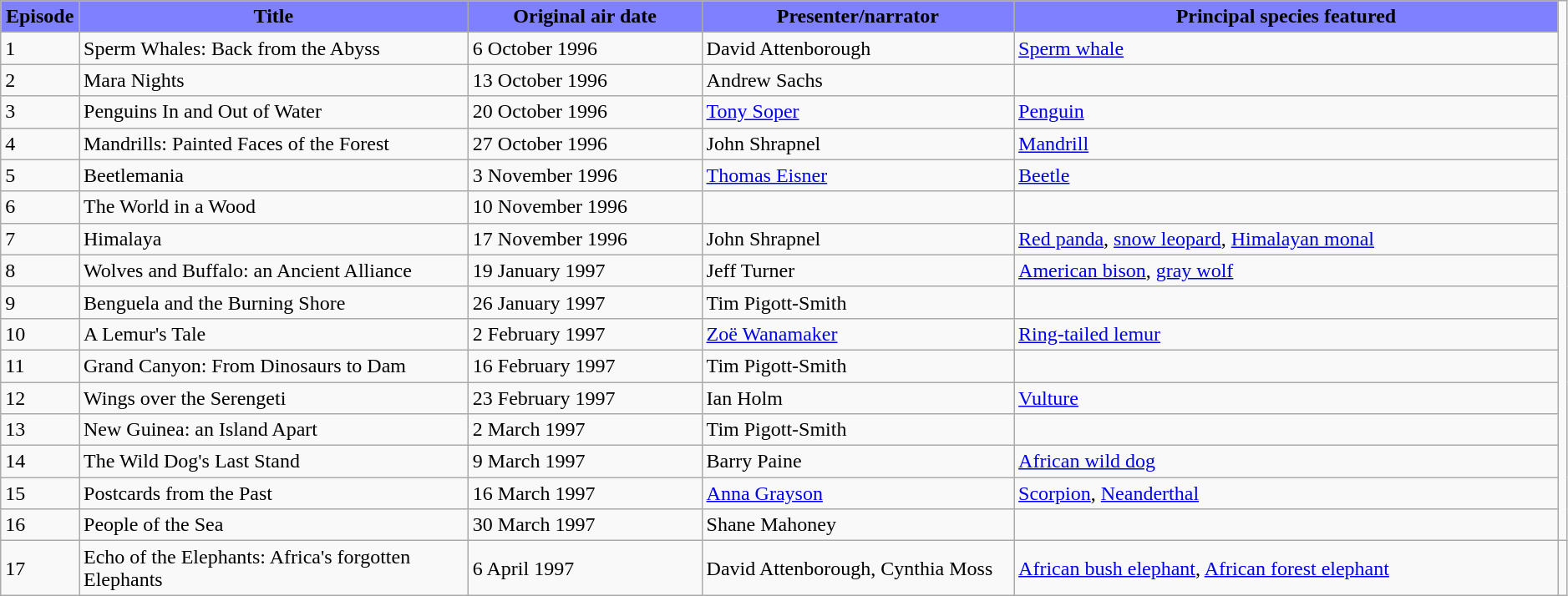<table class="wikitable plainrowheaders" width=99%>
<tr style="background:#fdd";>
<th style="background-color: #7F80FF" width="5%">Episode</th>
<th style="background-color: #7F80FF" width="25%">Title</th>
<th style="background-color: #7F80FF" width="15%">Original air date</th>
<th style="background-color: #7F80FF" width="20%">Presenter/narrator</th>
<th style="background-color: #7F80FF" width="35%">Principal species featured</th>
</tr>
<tr>
<td>1</td>
<td>Sperm Whales: Back from the Abyss</td>
<td>6 October 1996</td>
<td>David Attenborough</td>
<td><a href='#'>Sperm whale</a></td>
</tr>
<tr>
<td>2</td>
<td>Mara Nights</td>
<td>13 October 1996</td>
<td>Andrew Sachs</td>
<td></td>
</tr>
<tr>
<td>3</td>
<td>Penguins In and Out of Water</td>
<td>20 October 1996</td>
<td><a href='#'>Tony Soper</a></td>
<td><a href='#'>Penguin</a></td>
</tr>
<tr>
<td>4</td>
<td>Mandrills: Painted Faces of the Forest</td>
<td>27 October 1996</td>
<td>John Shrapnel</td>
<td><a href='#'>Mandrill</a></td>
</tr>
<tr>
<td>5</td>
<td>Beetlemania</td>
<td>3 November 1996</td>
<td><a href='#'>Thomas Eisner</a></td>
<td><a href='#'>Beetle</a></td>
</tr>
<tr>
<td>6</td>
<td>The World in a Wood</td>
<td>10 November 1996</td>
<td></td>
<td></td>
</tr>
<tr>
<td>7</td>
<td>Himalaya</td>
<td>17 November 1996</td>
<td>John Shrapnel</td>
<td><a href='#'>Red panda</a>, <a href='#'>snow leopard</a>, <a href='#'>Himalayan monal</a></td>
</tr>
<tr>
<td>8</td>
<td>Wolves and Buffalo: an Ancient Alliance</td>
<td>19 January 1997</td>
<td>Jeff Turner</td>
<td><a href='#'>American bison</a>, <a href='#'>gray wolf</a></td>
</tr>
<tr>
<td>9</td>
<td>Benguela and the Burning Shore</td>
<td>26 January 1997</td>
<td>Tim Pigott-Smith</td>
<td></td>
</tr>
<tr>
<td>10</td>
<td>A Lemur's Tale</td>
<td>2 February 1997</td>
<td><a href='#'>Zoë Wanamaker</a></td>
<td><a href='#'>Ring-tailed lemur</a></td>
</tr>
<tr>
<td>11</td>
<td>Grand Canyon: From Dinosaurs to Dam</td>
<td>16 February 1997</td>
<td>Tim Pigott-Smith</td>
<td></td>
</tr>
<tr>
<td>12</td>
<td>Wings over the Serengeti</td>
<td>23 February 1997</td>
<td>Ian Holm</td>
<td><a href='#'>Vulture</a></td>
</tr>
<tr>
<td>13</td>
<td>New Guinea: an Island Apart</td>
<td>2 March 1997</td>
<td>Tim Pigott-Smith</td>
<td></td>
</tr>
<tr>
<td>14</td>
<td>The Wild Dog's Last Stand</td>
<td>9 March 1997</td>
<td>Barry Paine</td>
<td><a href='#'>African wild dog</a></td>
</tr>
<tr>
<td>15</td>
<td>Postcards from the Past</td>
<td>16 March 1997</td>
<td><a href='#'>Anna Grayson</a></td>
<td><a href='#'>Scorpion</a>, <a href='#'>Neanderthal</a></td>
</tr>
<tr>
<td>16</td>
<td>People of the Sea</td>
<td>30 March 1997</td>
<td>Shane Mahoney</td>
<td></td>
</tr>
<tr>
<td>17</td>
<td>Echo of the Elephants: Africa's forgotten Elephants</td>
<td>6 April 1997</td>
<td>David Attenborough, Cynthia Moss</td>
<td><a href='#'>African bush elephant</a>, <a href='#'>African forest elephant</a></td>
<td></td>
</tr>
</table>
